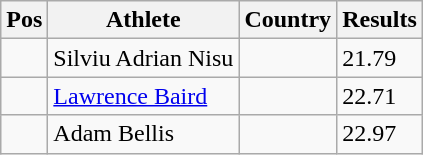<table class="wikitable">
<tr>
<th>Pos</th>
<th>Athlete</th>
<th>Country</th>
<th>Results</th>
</tr>
<tr>
<td align="center"></td>
<td>Silviu Adrian Nisu</td>
<td></td>
<td>21.79</td>
</tr>
<tr>
<td align="center"></td>
<td><a href='#'>Lawrence Baird</a></td>
<td></td>
<td>22.71</td>
</tr>
<tr>
<td align="center"></td>
<td>Adam Bellis</td>
<td></td>
<td>22.97</td>
</tr>
</table>
